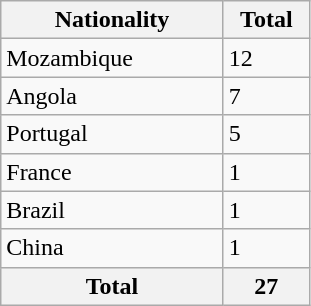<table class="wikitable">
<tr>
<th style="width:141px;" scope="col">Nationality</th>
<th style="width:50px;" scope="col">Total</th>
</tr>
<tr>
<td>Mozambique</td>
<td>12</td>
</tr>
<tr>
<td>Angola</td>
<td>7</td>
</tr>
<tr>
<td>Portugal</td>
<td>5</td>
</tr>
<tr>
<td>France</td>
<td>1</td>
</tr>
<tr>
<td>Brazil</td>
<td>1</td>
</tr>
<tr>
<td>China</td>
<td>1</td>
</tr>
<tr>
<th>Total</th>
<th>27</th>
</tr>
</table>
